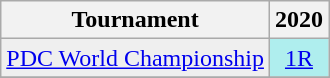<table class="wikitable">
<tr>
<th>Tournament</th>
<th>2020</th>
</tr>
<tr>
<td style="background:#efefef;"><a href='#'>PDC World Championship</a></td>
<td style="text-align:center; background:#afeeee;"><a href='#'>1R</a></td>
</tr>
<tr>
</tr>
</table>
